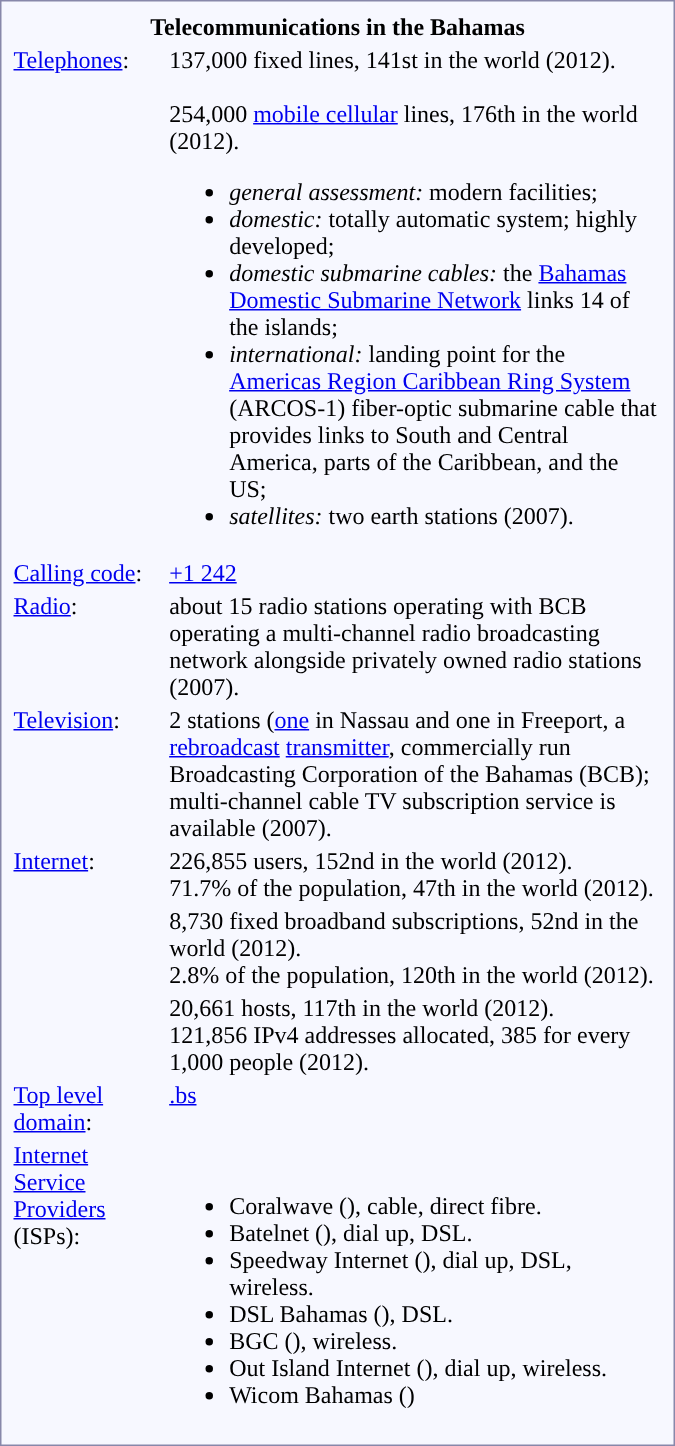<table style="width:450px; border:1px solid #8888aa; background:#f7f8ff; padding:5px; ">
<tr>
<th colspan=2>Telecommunications in the Bahamas</th>
</tr>
<tr>
<td valign="top"><a href='#'>Telephones</a>:</td>
<td valign="top">137,000 fixed lines, 141st in the world (2012).<br><br>254,000 <a href='#'>mobile cellular</a> lines, 176th in the world (2012).<ul><li><em>general assessment:</em> modern facilities;</li><li><em>domestic:</em> totally automatic system; highly developed;</li><li><em>domestic submarine cables:</em> the <a href='#'>Bahamas Domestic Submarine Network</a> links 14 of the islands;</li><li><em>international:</em> landing point for the <a href='#'>Americas Region Caribbean Ring System</a> (ARCOS-1) fiber-optic submarine cable that provides links to South and Central America, parts of the Caribbean, and the US;</li><li><em>satellites:</em> two earth stations (2007).</li></ul></td>
</tr>
<tr>
<td valign="top"><a href='#'>Calling code</a>:</td>
<td valign="top"><a href='#'>+1 242</a></td>
</tr>
<tr>
<td valign="top"><a href='#'>Radio</a>:</td>
<td valign="top">about 15 radio stations operating with BCB operating a multi-channel radio broadcasting network alongside privately owned radio stations (2007).</td>
</tr>
<tr>
<td valign="top"><a href='#'>Television</a>:</td>
<td valign="top">2 stations (<a href='#'>one</a> in Nassau and one in Freeport, a <a href='#'>rebroadcast</a> <a href='#'>transmitter</a>, commercially run Broadcasting Corporation of the Bahamas (BCB); multi-channel cable TV subscription service is available (2007).</td>
</tr>
<tr>
<td valign="top"><a href='#'>Internet</a>:</td>
<td valign="top">226,855 users, 152nd in the world  (2012).<br>71.7% of the population, 47th in the world  (2012).</td>
</tr>
<tr>
<td> </td>
<td>8,730 fixed broadband subscriptions, 52nd in the world (2012).<br>2.8% of the population, 120th in the world (2012).</td>
</tr>
<tr>
<td> </td>
<td>20,661 hosts, 117th in the world (2012).<br>121,856 IPv4 addresses allocated, 385 for every 1,000 people (2012).</td>
</tr>
<tr>
<td valign="top"><a href='#'>Top level domain</a>:</td>
<td valign="top"><a href='#'>.bs</a></td>
</tr>
<tr>
<td valign="top"><a href='#'>Internet Service Providers</a> (ISPs):</td>
<td valign="top"><br><ul><li>Coralwave (), cable, direct fibre.</li><li>Batelnet (), dial up, DSL.</li><li>Speedway Internet (), dial up, DSL, wireless.</li><li>DSL Bahamas (), DSL.</li><li>BGC (), wireless.</li><li>Out Island Internet (), dial up, wireless.</li><li>Wicom Bahamas ()</li></ul></td>
</tr>
</table>
